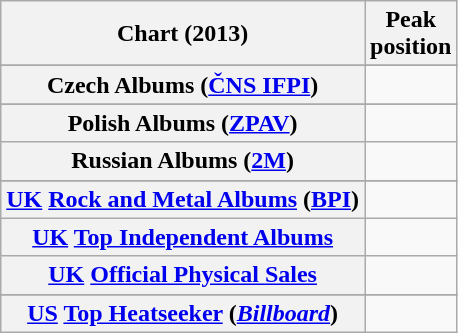<table class="wikitable sortable plainrowheaders" style="text-align:center">
<tr>
<th scope="col">Chart (2013)</th>
<th scope="col">Peak<br>position</th>
</tr>
<tr>
</tr>
<tr>
</tr>
<tr>
</tr>
<tr>
<th scope="row">Czech Albums (<a href='#'>ČNS IFPI</a>)</th>
<td></td>
</tr>
<tr>
</tr>
<tr>
</tr>
<tr>
</tr>
<tr>
</tr>
<tr>
</tr>
<tr>
<th scope="row">Polish Albums (<a href='#'>ZPAV</a>)</th>
<td></td>
</tr>
<tr>
<th scope="row">Russian Albums (<a href='#'>2M</a>)</th>
<td></td>
</tr>
<tr>
</tr>
<tr>
</tr>
<tr>
<th scope="row"><a href='#'>UK</a> <a href='#'>Rock and Metal Albums</a> (<a href='#'>BPI</a>)</th>
<td></td>
</tr>
<tr>
<th scope="row"><a href='#'>UK</a> <a href='#'>Top Independent Albums</a></th>
<td></td>
</tr>
<tr>
<th scope="row"><a href='#'>UK</a> <a href='#'>Official Physical Sales</a></th>
<td></td>
</tr>
<tr>
</tr>
<tr>
<th scope="row"><a href='#'>US</a> <a href='#'>Top Heatseeker</a> (<em><a href='#'>Billboard</a></em>)</th>
<td></td>
</tr>
</table>
